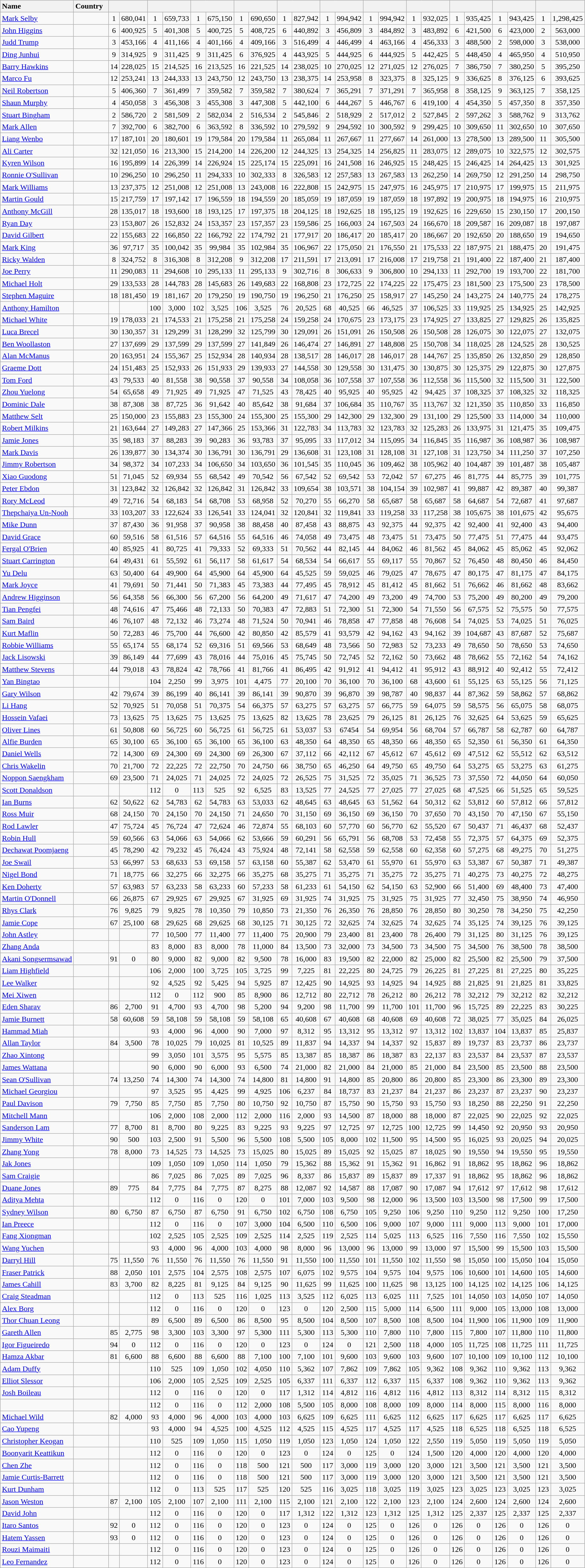<table class="wikitable sortable" style="text-align:center;">
<tr>
<th style="text-align:left; text-align:left;">Name</th>
<th style="text-align:left; text-align:left;">Country  </th>
<th colspan="2"></th>
<th colspan="2"></th>
<th colspan="2"></th>
<th colspan="2"></th>
<th colspan="2"></th>
<th colspan="2"></th>
<th colspan="2"></th>
<th colspan="2"></th>
<th colspan="2"></th>
<th colspan="2"></th>
<th colspan="2"></th>
</tr>
<tr>
<td style="text-align:left;"><a href='#'>Mark Selby</a></td>
<td style="text-align:left;"></td>
<td>1</td>
<td>680,041</td>
<td>1</td>
<td>659,733</td>
<td>1</td>
<td>675,150</td>
<td>1</td>
<td>690,650</td>
<td>1</td>
<td>827,942</td>
<td>1</td>
<td>994,942</td>
<td>1</td>
<td>994,942</td>
<td>1</td>
<td>932,025</td>
<td>1</td>
<td>935,425</td>
<td>1</td>
<td>943,425</td>
<td>1</td>
<td>1,298,425</td>
</tr>
<tr>
<td style="text-align:left;"><a href='#'>John Higgins</a></td>
<td style="text-align:left;"></td>
<td>6</td>
<td>400,925</td>
<td>5</td>
<td>401,308</td>
<td>5</td>
<td>400,725</td>
<td>5</td>
<td>408,725</td>
<td>6</td>
<td>440,892</td>
<td>3</td>
<td>456,809</td>
<td>3</td>
<td>484,892</td>
<td>3</td>
<td>483,892</td>
<td>6</td>
<td>421,500</td>
<td>6</td>
<td>423,000</td>
<td>2</td>
<td>563,000</td>
</tr>
<tr>
<td style="text-align:left;"><a href='#'>Judd Trump</a></td>
<td style="text-align:left;"></td>
<td>3</td>
<td>453,166</td>
<td>4</td>
<td>411,166</td>
<td>4</td>
<td>401,166</td>
<td>4</td>
<td>409,166</td>
<td>3</td>
<td>516,499</td>
<td>4</td>
<td>446,499</td>
<td>4</td>
<td>463,166</td>
<td>4</td>
<td>456,333</td>
<td>3</td>
<td>488,500</td>
<td>2</td>
<td>598,000</td>
<td>3</td>
<td>538,000</td>
</tr>
<tr>
<td style="text-align:left;"><a href='#'>Ding Junhui</a></td>
<td style="text-align:left;"></td>
<td>9</td>
<td>314,925</td>
<td>9</td>
<td>311,425</td>
<td>9</td>
<td>311,425</td>
<td>6</td>
<td>376,925</td>
<td>4</td>
<td>443,925</td>
<td>5</td>
<td>444,925</td>
<td>6</td>
<td>444,925</td>
<td>5</td>
<td>442,425</td>
<td>5</td>
<td>448,450</td>
<td>4</td>
<td>465,950</td>
<td>4</td>
<td>510,950</td>
</tr>
<tr>
<td style="text-align:left;"><a href='#'>Barry Hawkins</a></td>
<td style="text-align:left;"></td>
<td>14</td>
<td>228,025</td>
<td>15</td>
<td>214,525</td>
<td>16</td>
<td>213,525</td>
<td>16</td>
<td>221,525</td>
<td>14</td>
<td>238,025</td>
<td>10</td>
<td>270,025</td>
<td>12</td>
<td>271,025</td>
<td>12</td>
<td>276,025</td>
<td>7</td>
<td>386,750</td>
<td>7</td>
<td>380,250</td>
<td>5</td>
<td>395,250</td>
</tr>
<tr>
<td style="text-align:left;"><a href='#'>Marco Fu</a></td>
<td style="text-align:left;"></td>
<td>12</td>
<td>253,241</td>
<td>13</td>
<td>244,333</td>
<td>13</td>
<td>243,750</td>
<td>12</td>
<td>243,750</td>
<td>13</td>
<td>238,375</td>
<td>14</td>
<td>253,958</td>
<td>8</td>
<td>323,375</td>
<td>8</td>
<td>325,125</td>
<td>9</td>
<td>336,625</td>
<td>8</td>
<td>376,125</td>
<td>6</td>
<td>393,625</td>
</tr>
<tr>
<td style="text-align:left;"><a href='#'>Neil Robertson</a></td>
<td style="text-align:left;"></td>
<td>5</td>
<td>406,360</td>
<td>7</td>
<td>361,499</td>
<td>7</td>
<td>359,582</td>
<td>7</td>
<td>359,582</td>
<td>7</td>
<td>380,624</td>
<td>7</td>
<td>365,291</td>
<td>7</td>
<td>371,291</td>
<td>7</td>
<td>365,958</td>
<td>8</td>
<td>358,125</td>
<td>9</td>
<td>363,125</td>
<td>7</td>
<td>358,125</td>
</tr>
<tr>
<td style="text-align:left;"><a href='#'>Shaun Murphy</a></td>
<td style="text-align:left;"></td>
<td>4</td>
<td>450,058</td>
<td>3</td>
<td>456,308</td>
<td>3</td>
<td>455,308</td>
<td>3</td>
<td>447,308</td>
<td>5</td>
<td>442,100</td>
<td>6</td>
<td>444,267</td>
<td>5</td>
<td>446,767</td>
<td>6</td>
<td>419,100</td>
<td>4</td>
<td>454,350</td>
<td>5</td>
<td>457,350</td>
<td>8</td>
<td>357,350</td>
</tr>
<tr>
<td style="text-align:left;"><a href='#'>Stuart Bingham</a></td>
<td style="text-align:left;"></td>
<td>2</td>
<td>586,720</td>
<td>2</td>
<td>581,509</td>
<td>2</td>
<td>582,034</td>
<td>2</td>
<td>516,534</td>
<td>2</td>
<td>545,846</td>
<td>2</td>
<td>518,929</td>
<td>2</td>
<td>517,012</td>
<td>2</td>
<td>527,845</td>
<td>2</td>
<td>597,262</td>
<td>3</td>
<td>588,762</td>
<td>9</td>
<td>313,762</td>
</tr>
<tr>
<td style="text-align:left;"><a href='#'>Mark Allen</a></td>
<td style="text-align:left;"></td>
<td>7</td>
<td>392,700</td>
<td>6</td>
<td>382,700</td>
<td>6</td>
<td>363,592</td>
<td>8</td>
<td>336,592</td>
<td>10</td>
<td>279,592</td>
<td>9</td>
<td>294,592</td>
<td>10</td>
<td>300,592</td>
<td>9</td>
<td>299,425</td>
<td>10</td>
<td>309,650</td>
<td>11</td>
<td>302,650</td>
<td>10</td>
<td>307,650</td>
</tr>
<tr>
<td style="text-align:left;"><a href='#'>Liang Wenbo</a></td>
<td style="text-align:left;"></td>
<td>17</td>
<td>187,101</td>
<td>20</td>
<td>180,601</td>
<td>19</td>
<td>179,584</td>
<td>20</td>
<td>179,584</td>
<td>11</td>
<td>265,084</td>
<td>11</td>
<td>267,667</td>
<td>11</td>
<td>277,667</td>
<td>14</td>
<td>261,000</td>
<td>13</td>
<td>278,500</td>
<td>13</td>
<td>289,500</td>
<td>11</td>
<td>305,500</td>
</tr>
<tr>
<td style="text-align:left;"><a href='#'>Ali Carter</a></td>
<td style="text-align:left;"></td>
<td>32</td>
<td>121,050</td>
<td>16</td>
<td>213,300</td>
<td>15</td>
<td>214,200</td>
<td>14</td>
<td>226,200</td>
<td>12</td>
<td>244,325</td>
<td>13</td>
<td>254,325</td>
<td>14</td>
<td>256,825</td>
<td>11</td>
<td>283,075</td>
<td>12</td>
<td>289,075</td>
<td>10</td>
<td>322,575</td>
<td>12</td>
<td>302,575</td>
</tr>
<tr>
<td style="text-align:left;"><a href='#'>Kyren Wilson</a></td>
<td style="text-align:left;"></td>
<td>16</td>
<td>195,899</td>
<td>14</td>
<td>226,399</td>
<td>14</td>
<td>226,924</td>
<td>15</td>
<td>225,174</td>
<td>15</td>
<td>225,091</td>
<td>16</td>
<td>241,508</td>
<td>16</td>
<td>246,925</td>
<td>15</td>
<td>248,425</td>
<td>15</td>
<td>246,425</td>
<td>14</td>
<td>264,425</td>
<td>13</td>
<td>301,925</td>
</tr>
<tr>
<td style="text-align:left;"><a href='#'>Ronnie O'Sullivan</a></td>
<td style="text-align:left;"></td>
<td>10</td>
<td>296,250</td>
<td>10</td>
<td>296,250</td>
<td>11</td>
<td>294,333</td>
<td>10</td>
<td>302,333</td>
<td>8</td>
<td>326,583</td>
<td>12</td>
<td>257,583</td>
<td>13</td>
<td>267,583</td>
<td>13</td>
<td>262,250</td>
<td>14</td>
<td>269,750</td>
<td>12</td>
<td>291,250</td>
<td>14</td>
<td>298,750</td>
</tr>
<tr>
<td style="text-align:left;"><a href='#'>Mark Williams</a></td>
<td style="text-align:left;"></td>
<td>13</td>
<td>237,375</td>
<td>12</td>
<td>251,008</td>
<td>12</td>
<td>251,008</td>
<td>13</td>
<td>243,008</td>
<td>16</td>
<td>222,808</td>
<td>15</td>
<td>242,975</td>
<td>15</td>
<td>247,975</td>
<td>16</td>
<td>245,975</td>
<td>17</td>
<td>210,975</td>
<td>17</td>
<td>199,975</td>
<td>15</td>
<td>211,975</td>
</tr>
<tr>
<td style="text-align:left;"><a href='#'>Martin Gould</a></td>
<td style="text-align:left;"></td>
<td>15</td>
<td>217,759</td>
<td>17</td>
<td>197,142</td>
<td>17</td>
<td>196,559</td>
<td>18</td>
<td>194,559</td>
<td>20</td>
<td>185,059</td>
<td>19</td>
<td>187,059</td>
<td>19</td>
<td>187,059</td>
<td>18</td>
<td>197,892</td>
<td>19</td>
<td>200,975</td>
<td>18</td>
<td>194,975</td>
<td>16</td>
<td>210,975</td>
</tr>
<tr>
<td style="text-align:left;"><a href='#'>Anthony McGill</a></td>
<td style="text-align:left;"></td>
<td>28</td>
<td>135,017</td>
<td>18</td>
<td>193,600</td>
<td>18</td>
<td>193,125</td>
<td>17</td>
<td>197,375</td>
<td>18</td>
<td>204,125</td>
<td>18</td>
<td>192,625</td>
<td>18</td>
<td>195,125</td>
<td>19</td>
<td>192,625</td>
<td>16</td>
<td>229,650</td>
<td>15</td>
<td>230,150</td>
<td>17</td>
<td>200,150</td>
</tr>
<tr>
<td style="text-align:left;"><a href='#'>Ryan Day</a></td>
<td style="text-align:left;"></td>
<td>23</td>
<td>153,807</td>
<td>26</td>
<td>152,832</td>
<td>24</td>
<td>153,357</td>
<td>23</td>
<td>157,357</td>
<td>23</td>
<td>159,586</td>
<td>25</td>
<td>166,003</td>
<td>24</td>
<td>167,503</td>
<td>24</td>
<td>166,670</td>
<td>18</td>
<td>209,587</td>
<td>16</td>
<td>209,087</td>
<td>18</td>
<td>197,087</td>
</tr>
<tr>
<td style="text-align:left;"><a href='#'>David Gilbert</a></td>
<td style="text-align:left;"></td>
<td>22</td>
<td>155,683</td>
<td>22</td>
<td>166,850</td>
<td>22</td>
<td>166,792</td>
<td>22</td>
<td>174,792</td>
<td>21</td>
<td>177,917</td>
<td>20</td>
<td>186,417</td>
<td>20</td>
<td>185,417</td>
<td>20</td>
<td>186,667</td>
<td>20</td>
<td>192,650</td>
<td>20</td>
<td>188,650</td>
<td>19</td>
<td>194,650</td>
</tr>
<tr>
<td style="text-align:left;"><a href='#'>Mark King</a></td>
<td style="text-align:left;"></td>
<td>36</td>
<td>97,717</td>
<td>35</td>
<td>100,042</td>
<td>35</td>
<td>99,984</td>
<td>35</td>
<td>102,984</td>
<td>35</td>
<td>106,967</td>
<td>22</td>
<td>175,050</td>
<td>21</td>
<td>176,550</td>
<td>21</td>
<td>175,533</td>
<td>22</td>
<td>187,975</td>
<td>21</td>
<td>188,475</td>
<td>20</td>
<td>191,475</td>
</tr>
<tr>
<td style="text-align:left;"><a href='#'>Ricky Walden</a></td>
<td style="text-align:left;"></td>
<td>8</td>
<td>324,752</td>
<td>8</td>
<td>316,308</td>
<td>8</td>
<td>312,208</td>
<td>9</td>
<td>312,208</td>
<td>17</td>
<td>211,591</td>
<td>17</td>
<td>213,091</td>
<td>17</td>
<td>216,008</td>
<td>17</td>
<td>219,758</td>
<td>21</td>
<td>191,400</td>
<td>22</td>
<td>187,400</td>
<td>21</td>
<td>187,400</td>
</tr>
<tr>
<td style="text-align:left;"><a href='#'>Joe Perry</a></td>
<td style="text-align:left;"></td>
<td>11</td>
<td>290,083</td>
<td>11</td>
<td>294,608</td>
<td>10</td>
<td>295,133</td>
<td>11</td>
<td>295,133</td>
<td>9</td>
<td>302,716</td>
<td>8</td>
<td>306,633</td>
<td>9</td>
<td>306,800</td>
<td>10</td>
<td>294,133</td>
<td>11</td>
<td>292,700</td>
<td>19</td>
<td>193,700</td>
<td>22</td>
<td>181,700</td>
</tr>
<tr>
<td style="text-align:left;"><a href='#'>Michael Holt</a></td>
<td style="text-align:left;"></td>
<td>29</td>
<td>133,533</td>
<td>28</td>
<td>144,783</td>
<td>28</td>
<td>145,683</td>
<td>26</td>
<td>149,683</td>
<td>22</td>
<td>168,808</td>
<td>23</td>
<td>172,725</td>
<td>22</td>
<td>174,225</td>
<td>22</td>
<td>175,475</td>
<td>23</td>
<td>181,500</td>
<td>23</td>
<td>175,500</td>
<td>23</td>
<td>178,500</td>
</tr>
<tr>
<td style="text-align:left;"><a href='#'>Stephen Maguire</a></td>
<td style="text-align:left;"></td>
<td>18</td>
<td>181,450</td>
<td>19</td>
<td>181,167</td>
<td>20</td>
<td>179,250</td>
<td>19</td>
<td>190,750</td>
<td>19</td>
<td>196,250</td>
<td>21</td>
<td>176,250</td>
<td>25</td>
<td>158,917</td>
<td>27</td>
<td>145,250</td>
<td>24</td>
<td>143,275</td>
<td>24</td>
<td>140,775</td>
<td>24</td>
<td>178,275</td>
</tr>
<tr>
<td style="text-align:left;"><a href='#'>Anthony Hamilton</a></td>
<td style="text-align:left;"></td>
<td></td>
<td></td>
<td>100</td>
<td>3,000</td>
<td>102</td>
<td>3,525</td>
<td>106</td>
<td>3,525</td>
<td>76</td>
<td>20,525</td>
<td>68</td>
<td>40,525</td>
<td>66</td>
<td>46,525</td>
<td>37</td>
<td>106,525</td>
<td>33</td>
<td>119,925</td>
<td>25</td>
<td>134,925</td>
<td>25</td>
<td>142,925</td>
</tr>
<tr>
<td style="text-align:left;"><a href='#'>Michael White</a></td>
<td style="text-align:left;"></td>
<td>19</td>
<td>178,033</td>
<td>21</td>
<td>174,533</td>
<td>21</td>
<td>175,258</td>
<td>21</td>
<td>175,258</td>
<td>24</td>
<td>159,258</td>
<td>24</td>
<td>170,675</td>
<td>23</td>
<td>173,175</td>
<td>23</td>
<td>174,925</td>
<td>27</td>
<td>133,825</td>
<td>27</td>
<td>129,825</td>
<td>26</td>
<td>135,825</td>
</tr>
<tr>
<td style="text-align:left;"><a href='#'>Luca Brecel</a></td>
<td style="text-align:left;"></td>
<td>30</td>
<td>130,357</td>
<td>31</td>
<td>129,299</td>
<td>31</td>
<td>128,299</td>
<td>32</td>
<td>125,799</td>
<td>30</td>
<td>129,091</td>
<td>26</td>
<td>151,091</td>
<td>26</td>
<td>150,508</td>
<td>26</td>
<td>150,508</td>
<td>28</td>
<td>126,075</td>
<td>30</td>
<td>122,075</td>
<td>27</td>
<td>132,075</td>
</tr>
<tr>
<td style="text-align:left;"><a href='#'>Ben Woollaston</a></td>
<td style="text-align:left;"></td>
<td>27</td>
<td>137,699</td>
<td>29</td>
<td>137,599</td>
<td>29</td>
<td>137,599</td>
<td>27</td>
<td>141,849</td>
<td>26</td>
<td>146,474</td>
<td>27</td>
<td>146,891</td>
<td>27</td>
<td>148,808</td>
<td>25</td>
<td>150,708</td>
<td>34</td>
<td>118,025</td>
<td>28</td>
<td>124,525</td>
<td>28</td>
<td>130,525</td>
</tr>
<tr>
<td style="text-align:left;"><a href='#'>Alan McManus</a></td>
<td style="text-align:left;"></td>
<td>20</td>
<td>163,951</td>
<td>24</td>
<td>155,367</td>
<td>25</td>
<td>152,934</td>
<td>28</td>
<td>140,934</td>
<td>28</td>
<td>138,517</td>
<td>28</td>
<td>146,017</td>
<td>28</td>
<td>146,017</td>
<td>28</td>
<td>144,767</td>
<td>25</td>
<td>135,850</td>
<td>26</td>
<td>132,850</td>
<td>29</td>
<td>128,850</td>
</tr>
<tr>
<td style="text-align:left;"><a href='#'>Graeme Dott</a></td>
<td style="text-align:left;"></td>
<td>24</td>
<td>151,483</td>
<td>25</td>
<td>152,933</td>
<td>26</td>
<td>151,933</td>
<td>29</td>
<td>139,933</td>
<td>27</td>
<td>144,558</td>
<td>30</td>
<td>129,558</td>
<td>30</td>
<td>131,475</td>
<td>30</td>
<td>130,875</td>
<td>30</td>
<td>125,375</td>
<td>29</td>
<td>122,875</td>
<td>30</td>
<td>127,875</td>
</tr>
<tr>
<td style="text-align:left;"><a href='#'>Tom Ford</a></td>
<td style="text-align:left;"></td>
<td>43</td>
<td>79,533</td>
<td>40</td>
<td>81,558</td>
<td>38</td>
<td>90,558</td>
<td>37</td>
<td>90,558</td>
<td>34</td>
<td>108,058</td>
<td>36</td>
<td>107,558</td>
<td>37</td>
<td>107,558</td>
<td>36</td>
<td>112,558</td>
<td>36</td>
<td>115,500</td>
<td>32</td>
<td>115,500</td>
<td>31</td>
<td>122,500</td>
</tr>
<tr>
<td style="text-align:left;"><a href='#'>Zhou Yuelong</a></td>
<td style="text-align:left;"></td>
<td>54</td>
<td>65,658</td>
<td>49</td>
<td>71,925</td>
<td>49</td>
<td>71,925</td>
<td>47</td>
<td>71,525</td>
<td>43</td>
<td>78,425</td>
<td>40</td>
<td>95,925</td>
<td>40</td>
<td>95,925</td>
<td>42</td>
<td>94,425</td>
<td>37</td>
<td>108,325</td>
<td>37</td>
<td>108,325</td>
<td>32</td>
<td>118,325</td>
</tr>
<tr>
<td style="text-align:left;"><a href='#'>Dominic Dale</a></td>
<td style="text-align:left;"></td>
<td>38</td>
<td>87,308</td>
<td>38</td>
<td>87,725</td>
<td>36</td>
<td>91,642</td>
<td>40</td>
<td>85,642</td>
<td>38</td>
<td>91,684</td>
<td>37</td>
<td>106,684</td>
<td>35</td>
<td>110,767</td>
<td>35</td>
<td>113,767</td>
<td>32</td>
<td>121,350</td>
<td>35</td>
<td>110,850</td>
<td>33</td>
<td>116,850</td>
</tr>
<tr>
<td style="text-align:left;"><a href='#'>Matthew Selt</a></td>
<td style="text-align:left;"></td>
<td>25</td>
<td>150,000</td>
<td>23</td>
<td>155,883</td>
<td>23</td>
<td>155,300</td>
<td>24</td>
<td>155,300</td>
<td>25</td>
<td>155,300</td>
<td>29</td>
<td>142,300</td>
<td>29</td>
<td>132,300</td>
<td>29</td>
<td>131,100</td>
<td>29</td>
<td>125,500</td>
<td>33</td>
<td>114,000</td>
<td>34</td>
<td>110,000</td>
</tr>
<tr>
<td style="text-align:left;"><a href='#'>Robert Milkins</a></td>
<td style="text-align:left;"></td>
<td>21</td>
<td>163,644</td>
<td>27</td>
<td>149,283</td>
<td>27</td>
<td>147,366</td>
<td>25</td>
<td>153,366</td>
<td>31</td>
<td>122,783</td>
<td>34</td>
<td>113,783</td>
<td>32</td>
<td>123,783</td>
<td>32</td>
<td>125,283</td>
<td>26</td>
<td>133,975</td>
<td>31</td>
<td>121,475</td>
<td>35</td>
<td>109,475</td>
</tr>
<tr>
<td style="text-align:left;"><a href='#'>Jamie Jones</a></td>
<td style="text-align:left;"></td>
<td>35</td>
<td>98,183</td>
<td>37</td>
<td>88,283</td>
<td>39</td>
<td>90,283</td>
<td>36</td>
<td>93,783</td>
<td>37</td>
<td>95,095</td>
<td>33</td>
<td>117,012</td>
<td>34</td>
<td>115,095</td>
<td>34</td>
<td>116,845</td>
<td>35</td>
<td>116,987</td>
<td>36</td>
<td>108,987</td>
<td>36</td>
<td>108,987</td>
</tr>
<tr>
<td style="text-align:left;"><a href='#'>Mark Davis</a></td>
<td style="text-align:left;"></td>
<td>26</td>
<td>139,877</td>
<td>30</td>
<td>134,374</td>
<td>30</td>
<td>136,791</td>
<td>30</td>
<td>136,791</td>
<td>29</td>
<td>136,608</td>
<td>31</td>
<td>123,108</td>
<td>31</td>
<td>128,108</td>
<td>31</td>
<td>127,108</td>
<td>31</td>
<td>123,750</td>
<td>34</td>
<td>111,250</td>
<td>37</td>
<td>107,250</td>
</tr>
<tr>
<td style="text-align:left;"><a href='#'>Jimmy Robertson</a></td>
<td style="text-align:left;"></td>
<td>34</td>
<td>98,372</td>
<td>34</td>
<td>107,233</td>
<td>34</td>
<td>106,650</td>
<td>34</td>
<td>103,650</td>
<td>36</td>
<td>101,545</td>
<td>35</td>
<td>110,045</td>
<td>36</td>
<td>109,462</td>
<td>38</td>
<td>105,962</td>
<td>40</td>
<td>104,487</td>
<td>39</td>
<td>101,487</td>
<td>38</td>
<td>105,487</td>
</tr>
<tr>
<td style="text-align:left;"><a href='#'>Xiao Guodong</a></td>
<td style="text-align:left;"></td>
<td>51</td>
<td>71,045</td>
<td>52</td>
<td>69,934</td>
<td>55</td>
<td>68,542</td>
<td>49</td>
<td>70,542</td>
<td>56</td>
<td>67,542</td>
<td>52</td>
<td>69,542</td>
<td>53</td>
<td>72,042</td>
<td>57</td>
<td>67,275</td>
<td>46</td>
<td>81,775</td>
<td>44</td>
<td>85,775</td>
<td>39</td>
<td>101,775</td>
</tr>
<tr>
<td style="text-align:left;"><a href='#'>Peter Ebdon</a></td>
<td style="text-align:left;"></td>
<td>31</td>
<td>123,842</td>
<td>32</td>
<td>126,842</td>
<td>32</td>
<td>126,842</td>
<td>31</td>
<td>126,842</td>
<td>33</td>
<td>109,654</td>
<td>38</td>
<td>103,571</td>
<td>38</td>
<td>104,154</td>
<td>39</td>
<td>102,987</td>
<td>41</td>
<td>99,887</td>
<td>42</td>
<td>89,387</td>
<td>40</td>
<td>99,387</td>
</tr>
<tr>
<td style="text-align:left;"><a href='#'>Rory McLeod</a></td>
<td style="text-align:left;"></td>
<td>49</td>
<td>72,716</td>
<td>54</td>
<td>68,183</td>
<td>54</td>
<td>68,708</td>
<td>53</td>
<td>68,958</td>
<td>52</td>
<td>70,270</td>
<td>55</td>
<td>66,270</td>
<td>58</td>
<td>65,687</td>
<td>58</td>
<td>65,687</td>
<td>58</td>
<td>64,687</td>
<td>54</td>
<td>72,687</td>
<td>41</td>
<td>97,687</td>
</tr>
<tr>
<td style="text-align:left;"><a href='#'>Thepchaiya Un-Nooh</a></td>
<td style="text-align:left;"></td>
<td>33</td>
<td>103,207</td>
<td>33</td>
<td>122,624</td>
<td>33</td>
<td>126,541</td>
<td>33</td>
<td>124,041</td>
<td>32</td>
<td>120,841</td>
<td>32</td>
<td>119,841</td>
<td>33</td>
<td>119,258</td>
<td>33</td>
<td>117,258</td>
<td>38</td>
<td>105,675</td>
<td>38</td>
<td>101,675</td>
<td>42</td>
<td>95,675</td>
</tr>
<tr>
<td style="text-align:left;"><a href='#'>Mike Dunn</a></td>
<td style="text-align:left;"></td>
<td>37</td>
<td>87,430</td>
<td>36</td>
<td>91,958</td>
<td>37</td>
<td>90,958</td>
<td>38</td>
<td>88,458</td>
<td>40</td>
<td>87,458</td>
<td>43</td>
<td>88,875</td>
<td>43</td>
<td>92,375</td>
<td>44</td>
<td>92,375</td>
<td>42</td>
<td>92,400</td>
<td>41</td>
<td>92,400</td>
<td>43</td>
<td>94,400</td>
</tr>
<tr>
<td style="text-align:left;"><a href='#'>David Grace</a></td>
<td style="text-align:left;"></td>
<td>60</td>
<td>59,516</td>
<td>58</td>
<td>61,516</td>
<td>57</td>
<td>64,516</td>
<td>55</td>
<td>64,516</td>
<td>46</td>
<td>74,058</td>
<td>49</td>
<td>73,475</td>
<td>48</td>
<td>73,475</td>
<td>51</td>
<td>73,475</td>
<td>50</td>
<td>77,475</td>
<td>51</td>
<td>77,475</td>
<td>44</td>
<td>93,475</td>
</tr>
<tr>
<td style="text-align:left;"><a href='#'>Fergal O'Brien</a></td>
<td style="text-align:left;"></td>
<td>40</td>
<td>85,925</td>
<td>41</td>
<td>80,725</td>
<td>41</td>
<td>79,333</td>
<td>52</td>
<td>69,333</td>
<td>51</td>
<td>70,562</td>
<td>44</td>
<td>82,145</td>
<td>44</td>
<td>84,062</td>
<td>46</td>
<td>81,562</td>
<td>45</td>
<td>84,062</td>
<td>45</td>
<td>85,062</td>
<td>45</td>
<td>92,062</td>
</tr>
<tr>
<td style="text-align:left;"><a href='#'>Stuart Carrington</a></td>
<td style="text-align:left;"></td>
<td>64</td>
<td>49,431</td>
<td>61</td>
<td>55,592</td>
<td>61</td>
<td>56,117</td>
<td>58</td>
<td>61,617</td>
<td>54</td>
<td>68,534</td>
<td>54</td>
<td>66,617</td>
<td>55</td>
<td>69,117</td>
<td>55</td>
<td>70,867</td>
<td>52</td>
<td>76,450</td>
<td>48</td>
<td>80,450</td>
<td>46</td>
<td>84,450</td>
</tr>
<tr>
<td style="text-align:left;"><a href='#'>Yu Delu</a></td>
<td style="text-align:left;"></td>
<td>63</td>
<td>50,400</td>
<td>64</td>
<td>49,900</td>
<td>64</td>
<td>45,900</td>
<td>64</td>
<td>45,900</td>
<td>64</td>
<td>45,525</td>
<td>59</td>
<td>59,025</td>
<td>46</td>
<td>79,025</td>
<td>47</td>
<td>78,675</td>
<td>47</td>
<td>80,175</td>
<td>47</td>
<td>81,175</td>
<td>47</td>
<td>84,175</td>
</tr>
<tr>
<td style="text-align:left;"><a href='#'>Mark Joyce</a></td>
<td style="text-align:left;"></td>
<td>41</td>
<td>79,691</td>
<td>50</td>
<td>71,441</td>
<td>50</td>
<td>71,383</td>
<td>45</td>
<td>73,383</td>
<td>44</td>
<td>77,495</td>
<td>45</td>
<td>78,912</td>
<td>45</td>
<td>81,412</td>
<td>45</td>
<td>81,662</td>
<td>51</td>
<td>76,662</td>
<td>46</td>
<td>81,662</td>
<td>48</td>
<td>83,662</td>
</tr>
<tr>
<td style="text-align:left;"><a href='#'>Andrew Higginson</a></td>
<td style="text-align:left;"></td>
<td>56</td>
<td>64,358</td>
<td>56</td>
<td>66,300</td>
<td>56</td>
<td>67,200</td>
<td>56</td>
<td>64,200</td>
<td>49</td>
<td>71,617</td>
<td>47</td>
<td>74,200</td>
<td>49</td>
<td>73,200</td>
<td>49</td>
<td>74,700</td>
<td>53</td>
<td>75,200</td>
<td>49</td>
<td>80,200</td>
<td>49</td>
<td>79,200</td>
</tr>
<tr>
<td style="text-align:left;"><a href='#'>Tian Pengfei</a></td>
<td style="text-align:left;"></td>
<td>48</td>
<td>74,616</td>
<td>47</td>
<td>75,466</td>
<td>48</td>
<td>72,133</td>
<td>50</td>
<td>70,383</td>
<td>47</td>
<td>72,883</td>
<td>51</td>
<td>72,300</td>
<td>51</td>
<td>72,300</td>
<td>54</td>
<td>71,550</td>
<td>56</td>
<td>67,575</td>
<td>52</td>
<td>75,575</td>
<td>50</td>
<td>77,575</td>
</tr>
<tr>
<td style="text-align:left;"><a href='#'>Sam Baird</a></td>
<td style="text-align:left;"></td>
<td>46</td>
<td>76,107</td>
<td>48</td>
<td>72,132</td>
<td>46</td>
<td>73,274</td>
<td>48</td>
<td>71,524</td>
<td>50</td>
<td>70,941</td>
<td>46</td>
<td>78,858</td>
<td>47</td>
<td>77,858</td>
<td>48</td>
<td>76,608</td>
<td>54</td>
<td>74,025</td>
<td>53</td>
<td>74,025</td>
<td>51</td>
<td>76,025</td>
</tr>
<tr>
<td style="text-align:left;"><a href='#'>Kurt Maflin</a></td>
<td style="text-align:left;"></td>
<td>50</td>
<td>72,283</td>
<td>46</td>
<td>75,700</td>
<td>44</td>
<td>76,600</td>
<td>42</td>
<td>80,850</td>
<td>42</td>
<td>85,579</td>
<td>41</td>
<td>93,579</td>
<td>42</td>
<td>94,162</td>
<td>43</td>
<td>94,162</td>
<td>39</td>
<td>104,687</td>
<td>43</td>
<td>87,687</td>
<td>52</td>
<td>75,687</td>
</tr>
<tr>
<td style="text-align:left;"><a href='#'>Robbie Williams</a></td>
<td style="text-align:left;"></td>
<td>55</td>
<td>65,174</td>
<td>55</td>
<td>68,174</td>
<td>52</td>
<td>69,316</td>
<td>51</td>
<td>69,566</td>
<td>53</td>
<td>68,649</td>
<td>48</td>
<td>73,566</td>
<td>50</td>
<td>72,983</td>
<td>52</td>
<td>73,233</td>
<td>49</td>
<td>78,650</td>
<td>50</td>
<td>78,650</td>
<td>53</td>
<td>74,650</td>
</tr>
<tr>
<td style="text-align:left;"><a href='#'>Jack Lisowski</a></td>
<td style="text-align:left;"></td>
<td>39</td>
<td>86,149</td>
<td>44</td>
<td>77,699</td>
<td>43</td>
<td>78,016</td>
<td>44</td>
<td>75,016</td>
<td>45</td>
<td>75,745</td>
<td>50</td>
<td>72,745</td>
<td>52</td>
<td>72,162</td>
<td>50</td>
<td>73,662</td>
<td>48</td>
<td>78,662</td>
<td>55</td>
<td>72,162</td>
<td>54</td>
<td>74,162</td>
</tr>
<tr>
<td style="text-align:left;"><a href='#'>Matthew Stevens</a></td>
<td style="text-align:left;"></td>
<td>44</td>
<td>79,018</td>
<td>43</td>
<td>78,824</td>
<td>42</td>
<td>78,766</td>
<td>41</td>
<td>81,766</td>
<td>41</td>
<td>86,495</td>
<td>42</td>
<td>91,912</td>
<td>41</td>
<td>94,412</td>
<td>41</td>
<td>95,912</td>
<td>43</td>
<td>88,912</td>
<td>40</td>
<td>92,412</td>
<td>55</td>
<td>72,412</td>
</tr>
<tr>
<td style="text-align:left;"><a href='#'>Yan Bingtao</a></td>
<td style="text-align:left;"></td>
<td></td>
<td></td>
<td>104</td>
<td>2,250</td>
<td>99</td>
<td>3,975</td>
<td>101</td>
<td>4,475</td>
<td>77</td>
<td>20,100</td>
<td>70</td>
<td>36,100</td>
<td>70</td>
<td>36,100</td>
<td>68</td>
<td>43,600</td>
<td>61</td>
<td>55,125</td>
<td>63</td>
<td>55,125</td>
<td>56</td>
<td>71,125</td>
</tr>
<tr>
<td style="text-align:left;"><a href='#'>Gary Wilson</a></td>
<td style="text-align:left;"></td>
<td>42</td>
<td>79,674</td>
<td>39</td>
<td>86,199</td>
<td>40</td>
<td>86,141</td>
<td>39</td>
<td>86,141</td>
<td>39</td>
<td>90,870</td>
<td>39</td>
<td>96,870</td>
<td>39</td>
<td>98,787</td>
<td>40</td>
<td>98,837</td>
<td>44</td>
<td>87,362</td>
<td>59</td>
<td>58,862</td>
<td>57</td>
<td>68,862</td>
</tr>
<tr>
<td style="text-align:left;"><a href='#'>Li Hang</a></td>
<td style="text-align:left;"></td>
<td>52</td>
<td>70,925</td>
<td>51</td>
<td>70,058</td>
<td>51</td>
<td>70,375</td>
<td>54</td>
<td>66,375</td>
<td>57</td>
<td>63,275</td>
<td>57</td>
<td>63,275</td>
<td>57</td>
<td>66,775</td>
<td>59</td>
<td>64,075</td>
<td>59</td>
<td>58,575</td>
<td>56</td>
<td>65,075</td>
<td>58</td>
<td>68,075</td>
</tr>
<tr>
<td style="text-align:left;"><a href='#'>Hossein Vafaei</a></td>
<td style="text-align:left;"></td>
<td>73</td>
<td>13,625</td>
<td>75</td>
<td>13,625</td>
<td>75</td>
<td>13,625</td>
<td>75</td>
<td>13,625</td>
<td>82</td>
<td>13,625</td>
<td>78</td>
<td>23,625</td>
<td>79</td>
<td>26,125</td>
<td>81</td>
<td>26,125</td>
<td>76</td>
<td>32,625</td>
<td>64</td>
<td>53,625</td>
<td>59</td>
<td>65,625</td>
</tr>
<tr>
<td style="text-align:left;"><a href='#'>Oliver Lines</a></td>
<td style="text-align:left;"></td>
<td>61</td>
<td>50,808</td>
<td>60</td>
<td>56,725</td>
<td>60</td>
<td>56,725</td>
<td>61</td>
<td>56,725</td>
<td>61</td>
<td>53,037</td>
<td>53</td>
<td>67454</td>
<td>54</td>
<td>69,954</td>
<td>56</td>
<td>68,704</td>
<td>57</td>
<td>66,787</td>
<td>58</td>
<td>62,787</td>
<td>60</td>
<td>64,787</td>
</tr>
<tr>
<td style="text-align:left;"><a href='#'>Alfie Burden</a></td>
<td style="text-align:left;"></td>
<td>65</td>
<td>30,100</td>
<td>65</td>
<td>36,100</td>
<td>65</td>
<td>36,100</td>
<td>65</td>
<td>36,100</td>
<td>63</td>
<td>48,350</td>
<td>64</td>
<td>48,350</td>
<td>65</td>
<td>48,350</td>
<td>66</td>
<td>48,350</td>
<td>65</td>
<td>52,350</td>
<td>61</td>
<td>56,350</td>
<td>61</td>
<td>64,350</td>
</tr>
<tr>
<td style="text-align:left;"><a href='#'>Daniel Wells</a></td>
<td style="text-align:left;"></td>
<td>72</td>
<td>14,300</td>
<td>69</td>
<td>24,300</td>
<td>69</td>
<td>24,300</td>
<td>69</td>
<td>26,300</td>
<td>67</td>
<td>37,112</td>
<td>66</td>
<td>42,112</td>
<td>67</td>
<td>45,612</td>
<td>67</td>
<td>45,612</td>
<td>69</td>
<td>47,512</td>
<td>62</td>
<td>55,512</td>
<td>62</td>
<td>63,512</td>
</tr>
<tr>
<td style="text-align:left;"><a href='#'>Chris Wakelin</a></td>
<td style="text-align:left;"></td>
<td>70</td>
<td>21,700</td>
<td>72</td>
<td>22,225</td>
<td>72</td>
<td>22,750</td>
<td>70</td>
<td>24,750</td>
<td>66</td>
<td>38,750</td>
<td>65</td>
<td>46,250</td>
<td>64</td>
<td>49,750</td>
<td>65</td>
<td>49,750</td>
<td>64</td>
<td>53,275</td>
<td>65</td>
<td>53,275</td>
<td>63</td>
<td>61,275</td>
</tr>
<tr>
<td style="text-align:left;"><a href='#'>Noppon Saengkham</a></td>
<td style="text-align:left;"></td>
<td>69</td>
<td>23,500</td>
<td>71</td>
<td>24,025</td>
<td>71</td>
<td>24,025</td>
<td>72</td>
<td>24,025</td>
<td>72</td>
<td>26,525</td>
<td>75</td>
<td>31,525</td>
<td>72</td>
<td>35,025</td>
<td>71</td>
<td>36,525</td>
<td>73</td>
<td>37,550</td>
<td>72</td>
<td>44,050</td>
<td>64</td>
<td>60,050</td>
</tr>
<tr>
<td style="text-align:left;"><a href='#'>Scott Donaldson</a></td>
<td style="text-align:left;"></td>
<td></td>
<td></td>
<td>112</td>
<td>0</td>
<td>113</td>
<td>525</td>
<td>92</td>
<td>6,525</td>
<td>83</td>
<td>13,525</td>
<td>77</td>
<td>24,525</td>
<td>77</td>
<td>27,025</td>
<td>77</td>
<td>27,025</td>
<td>68</td>
<td>47,525</td>
<td>66</td>
<td>51,525</td>
<td>65</td>
<td>59,525</td>
</tr>
<tr>
<td style="text-align:left;"><a href='#'>Ian Burns</a></td>
<td style="text-align:left;"></td>
<td>62</td>
<td>50,622</td>
<td>62</td>
<td>54,783</td>
<td>62</td>
<td>54,783</td>
<td>63</td>
<td>53,033</td>
<td>62</td>
<td>48,645</td>
<td>63</td>
<td>48,645</td>
<td>63</td>
<td>51,562</td>
<td>64</td>
<td>50,312</td>
<td>62</td>
<td>53,812</td>
<td>60</td>
<td>57,812</td>
<td>66</td>
<td>57,812</td>
</tr>
<tr>
<td style="text-align:left;"><a href='#'>Ross Muir</a></td>
<td style="text-align:left;"></td>
<td>68</td>
<td>24,150</td>
<td>70</td>
<td>24,150</td>
<td>70</td>
<td>24,150</td>
<td>71</td>
<td>24,650</td>
<td>70</td>
<td>31,150</td>
<td>69</td>
<td>36,150</td>
<td>69</td>
<td>36,150</td>
<td>70</td>
<td>37,650</td>
<td>70</td>
<td>43,150</td>
<td>70</td>
<td>47,150</td>
<td>67</td>
<td>55,150</td>
</tr>
<tr>
<td style="text-align:left;"><a href='#'>Rod Lawler</a></td>
<td style="text-align:left;"></td>
<td>47</td>
<td>75,724</td>
<td>45</td>
<td>76,724</td>
<td>47</td>
<td>72,624</td>
<td>46</td>
<td>72,874</td>
<td>55</td>
<td>68,103</td>
<td>60</td>
<td>57,770</td>
<td>60</td>
<td>56,770</td>
<td>62</td>
<td>55,520</td>
<td>67</td>
<td>50,437</td>
<td>71</td>
<td>46,437</td>
<td>68</td>
<td>52,437</td>
</tr>
<tr>
<td style="text-align:left;"><a href='#'>Robin Hull</a></td>
<td style="text-align:left;"></td>
<td>59</td>
<td>60,566</td>
<td>63</td>
<td>54,066</td>
<td>63</td>
<td>54,066</td>
<td>62</td>
<td>53,666</td>
<td>59</td>
<td>60,291</td>
<td>56</td>
<td>65,791</td>
<td>56</td>
<td>68,708</td>
<td>53</td>
<td>72,458</td>
<td>55</td>
<td>72,375</td>
<td>57</td>
<td>64,375</td>
<td>69</td>
<td>52,375</td>
</tr>
<tr>
<td style="text-align:left;"><a href='#'>Dechawat Poomjaeng</a></td>
<td style="text-align:left;"></td>
<td>45</td>
<td>78,290</td>
<td>42</td>
<td>79,232</td>
<td>45</td>
<td>76,424</td>
<td>43</td>
<td>75,924</td>
<td>48</td>
<td>72,141</td>
<td>58</td>
<td>62,558</td>
<td>59</td>
<td>62,558</td>
<td>60</td>
<td>62,358</td>
<td>60</td>
<td>57,275</td>
<td>68</td>
<td>49,275</td>
<td>70</td>
<td>51,275</td>
</tr>
<tr>
<td style="text-align:left;"><a href='#'>Joe Swail</a></td>
<td style="text-align:left;"></td>
<td>53</td>
<td>66,997</td>
<td>53</td>
<td>68,633</td>
<td>53</td>
<td>69,158</td>
<td>57</td>
<td>63,158</td>
<td>60</td>
<td>55,387</td>
<td>62</td>
<td>53,470</td>
<td>61</td>
<td>55,970</td>
<td>61</td>
<td>55,970</td>
<td>63</td>
<td>53,387</td>
<td>67</td>
<td>50,387</td>
<td>71</td>
<td>49,387</td>
</tr>
<tr>
<td style="text-align:left;"><a href='#'>Nigel Bond</a></td>
<td style="text-align:left;"></td>
<td>71</td>
<td>18,775</td>
<td>66</td>
<td>32,275</td>
<td>66</td>
<td>32,275</td>
<td>66</td>
<td>35,275</td>
<td>68</td>
<td>35,275</td>
<td>71</td>
<td>35,275</td>
<td>71</td>
<td>35,275</td>
<td>72</td>
<td>35,275</td>
<td>71</td>
<td>40,275</td>
<td>73</td>
<td>40,275</td>
<td>72</td>
<td>48,275</td>
</tr>
<tr>
<td style="text-align:left;"><a href='#'>Ken Doherty</a></td>
<td style="text-align:left;"></td>
<td>57</td>
<td>63,983</td>
<td>57</td>
<td>63,233</td>
<td>58</td>
<td>63,233</td>
<td>60</td>
<td>57,233</td>
<td>58</td>
<td>61,233</td>
<td>61</td>
<td>54,150</td>
<td>62</td>
<td>54,150</td>
<td>63</td>
<td>52,900</td>
<td>66</td>
<td>51,400</td>
<td>69</td>
<td>48,400</td>
<td>73</td>
<td>47,400</td>
</tr>
<tr>
<td style="text-align:left;"><a href='#'>Martin O'Donnell</a></td>
<td style="text-align:left;"></td>
<td>66</td>
<td>26,875</td>
<td>67</td>
<td>29,925</td>
<td>67</td>
<td>29,925</td>
<td>67</td>
<td>31,925</td>
<td>69</td>
<td>31,925</td>
<td>74</td>
<td>31,925</td>
<td>75</td>
<td>31,925</td>
<td>75</td>
<td>31,925</td>
<td>77</td>
<td>32,450</td>
<td>75</td>
<td>38,950</td>
<td>74</td>
<td>46,950</td>
</tr>
<tr>
<td style="text-align:left;"><a href='#'>Rhys Clark</a></td>
<td style="text-align:left;"></td>
<td>76</td>
<td>9,825</td>
<td>79</td>
<td>9,825</td>
<td>78</td>
<td>10,350</td>
<td>79</td>
<td>10,850</td>
<td>73</td>
<td>21,350</td>
<td>76</td>
<td>26,350</td>
<td>76</td>
<td>28,850</td>
<td>76</td>
<td>28,850</td>
<td>80</td>
<td>30,250</td>
<td>78</td>
<td>34,250</td>
<td>75</td>
<td>42,250</td>
</tr>
<tr>
<td style="text-align:left;"><a href='#'>Jamie Cope</a></td>
<td style="text-align:left;"></td>
<td>67</td>
<td>25,100</td>
<td>68</td>
<td>29,625</td>
<td>68</td>
<td>29,625</td>
<td>68</td>
<td>30,125</td>
<td>71</td>
<td>30,125</td>
<td>72</td>
<td>32,625</td>
<td>74</td>
<td>32,625</td>
<td>74</td>
<td>32,625</td>
<td>74</td>
<td>35,125</td>
<td>74</td>
<td>39,125</td>
<td>76</td>
<td>39,125</td>
</tr>
<tr>
<td style="text-align:left;"><a href='#'>John Astley</a></td>
<td style="text-align:left;"></td>
<td></td>
<td></td>
<td>77</td>
<td>10,500</td>
<td>77</td>
<td>11,400</td>
<td>77</td>
<td>11,400</td>
<td>75</td>
<td>20,900</td>
<td>79</td>
<td>23,400</td>
<td>81</td>
<td>23,400</td>
<td>78</td>
<td>26,400</td>
<td>79</td>
<td>31,125</td>
<td>80</td>
<td>31,125</td>
<td>76</td>
<td>39,125</td>
</tr>
<tr>
<td style="text-align:left;"><a href='#'>Zhang Anda</a></td>
<td style="text-align:left;"></td>
<td></td>
<td></td>
<td>83</td>
<td>8,000</td>
<td>83</td>
<td>8,000</td>
<td>78</td>
<td>11,000</td>
<td>84</td>
<td>13,500</td>
<td>73</td>
<td>32,000</td>
<td>73</td>
<td>34,500</td>
<td>73</td>
<td>34,500</td>
<td>75</td>
<td>34,500</td>
<td>76</td>
<td>38,500</td>
<td>78</td>
<td>38,500</td>
</tr>
<tr>
<td style="text-align:left;"><a href='#'>Akani Songsermsawad</a></td>
<td style="text-align:left;"></td>
<td>91</td>
<td>0</td>
<td>80</td>
<td>9,000</td>
<td>82</td>
<td>9,000</td>
<td>82</td>
<td>9,500</td>
<td>78</td>
<td>16,000</td>
<td>83</td>
<td>19,500</td>
<td>82</td>
<td>22,000</td>
<td>82</td>
<td>25,000</td>
<td>82</td>
<td>25,500</td>
<td>82</td>
<td>25,500</td>
<td>79</td>
<td>37,500</td>
</tr>
<tr>
<td style="text-align:left;"><a href='#'>Liam Highfield</a></td>
<td style="text-align:left;"></td>
<td></td>
<td></td>
<td>106</td>
<td>2,000</td>
<td>100</td>
<td>3,725</td>
<td>105</td>
<td>3,725</td>
<td>99</td>
<td>7,225</td>
<td>81</td>
<td>22,225</td>
<td>80</td>
<td>24,725</td>
<td>79</td>
<td>26,225</td>
<td>81</td>
<td>27,225</td>
<td>81</td>
<td>27,225</td>
<td>80</td>
<td>35,225</td>
</tr>
<tr>
<td style="text-align:left;"><a href='#'>Lee Walker</a></td>
<td style="text-align:left;"></td>
<td></td>
<td></td>
<td>92</td>
<td>4,525</td>
<td>92</td>
<td>5,425</td>
<td>94</td>
<td>5,925</td>
<td>87</td>
<td>12,425</td>
<td>90</td>
<td>14,925</td>
<td>93</td>
<td>14,925</td>
<td>94</td>
<td>14,925</td>
<td>88</td>
<td>21,825</td>
<td>91</td>
<td>21,825</td>
<td>81</td>
<td>33,825</td>
</tr>
<tr>
<td style="text-align:left;"><a href='#'>Mei Xiwen</a></td>
<td style="text-align:left;"></td>
<td></td>
<td></td>
<td>112</td>
<td>0</td>
<td>112</td>
<td>900</td>
<td>85</td>
<td>8,900</td>
<td>86</td>
<td>12,712</td>
<td>80</td>
<td>22,712</td>
<td>78</td>
<td>26,212</td>
<td>80</td>
<td>26,212</td>
<td>78</td>
<td>32,212</td>
<td>79</td>
<td>32,212</td>
<td>82</td>
<td>32,212</td>
</tr>
<tr>
<td style="text-align:left;"><a href='#'>Eden Sharav</a></td>
<td style="text-align:left;"></td>
<td>86</td>
<td>2,700</td>
<td>91</td>
<td>4,700</td>
<td>93</td>
<td>4,700</td>
<td>98</td>
<td>5,200</td>
<td>94</td>
<td>9,200</td>
<td>98</td>
<td>11,700</td>
<td>99</td>
<td>11,700</td>
<td>101</td>
<td>11,700</td>
<td>96</td>
<td>15,725</td>
<td>89</td>
<td>22,225</td>
<td>83</td>
<td>30,225</td>
</tr>
<tr>
<td style="text-align:left;"><a href='#'>Jamie Burnett</a></td>
<td style="text-align:left;"></td>
<td>58</td>
<td>60,608</td>
<td>59</td>
<td>58,108</td>
<td>59</td>
<td>58,108</td>
<td>59</td>
<td>58,108</td>
<td>65</td>
<td>40,608</td>
<td>67</td>
<td>40,608</td>
<td>68</td>
<td>40,608</td>
<td>69</td>
<td>40,608</td>
<td>72</td>
<td>38,025</td>
<td>77</td>
<td>35,025</td>
<td>84</td>
<td>26,025</td>
</tr>
<tr>
<td style="text-align:left;"><a href='#'>Hammad Miah</a></td>
<td style="text-align:left;"></td>
<td></td>
<td></td>
<td>93</td>
<td>4,000</td>
<td>96</td>
<td>4,000</td>
<td>90</td>
<td>7,000</td>
<td>97</td>
<td>8,312</td>
<td>95</td>
<td>13,312</td>
<td>95</td>
<td>13,312</td>
<td>97</td>
<td>13,312</td>
<td>102</td>
<td>13,837</td>
<td>104</td>
<td>13,837</td>
<td>85</td>
<td>25,837</td>
</tr>
<tr>
<td style="text-align:left;"><a href='#'>Allan Taylor</a></td>
<td style="text-align:left;"></td>
<td>84</td>
<td>3,500</td>
<td>78</td>
<td>10,025</td>
<td>79</td>
<td>10,025</td>
<td>81</td>
<td>10,525</td>
<td>89</td>
<td>11,837</td>
<td>94</td>
<td>14,337</td>
<td>94</td>
<td>14,337</td>
<td>92</td>
<td>15,837</td>
<td>89</td>
<td>19,737</td>
<td>83</td>
<td>23,737</td>
<td>86</td>
<td>23,737</td>
</tr>
<tr>
<td style="text-align:left;"><a href='#'>Zhao Xintong</a></td>
<td style="text-align:left;"></td>
<td></td>
<td></td>
<td>99</td>
<td>3,050</td>
<td>101</td>
<td>3,575</td>
<td>95</td>
<td>5,575</td>
<td>85</td>
<td>13,387</td>
<td>85</td>
<td>18,387</td>
<td>86</td>
<td>18,387</td>
<td>83</td>
<td>22,137</td>
<td>83</td>
<td>23,537</td>
<td>84</td>
<td>23,537</td>
<td>87</td>
<td>23,537</td>
</tr>
<tr>
<td style="text-align:left;"><a href='#'>James Wattana</a></td>
<td style="text-align:left;"></td>
<td></td>
<td></td>
<td>90</td>
<td>6,000</td>
<td>90</td>
<td>6,000</td>
<td>93</td>
<td>6,500</td>
<td>74</td>
<td>21,000</td>
<td>82</td>
<td>21,000</td>
<td>84</td>
<td>21,000</td>
<td>85</td>
<td>21,000</td>
<td>84</td>
<td>23,500</td>
<td>85</td>
<td>23,500</td>
<td>88</td>
<td>23,500</td>
</tr>
<tr>
<td style="text-align:left;"><a href='#'>Sean O'Sullivan</a></td>
<td style="text-align:left;"></td>
<td>74</td>
<td>13,250</td>
<td>74</td>
<td>14,300</td>
<td>74</td>
<td>14,300</td>
<td>74</td>
<td>14,800</td>
<td>81</td>
<td>14,800</td>
<td>91</td>
<td>14,800</td>
<td>85</td>
<td>20,800</td>
<td>86</td>
<td>20,800</td>
<td>85</td>
<td>23,300</td>
<td>86</td>
<td>23,300</td>
<td>89</td>
<td>23,300</td>
</tr>
<tr>
<td style="text-align:left;"><a href='#'>Michael Georgiou</a></td>
<td style="text-align:left;"></td>
<td></td>
<td></td>
<td>97</td>
<td>3,525</td>
<td>95</td>
<td>4,425</td>
<td>99</td>
<td>4,925</td>
<td>106</td>
<td>6,237</td>
<td>84</td>
<td>18,737</td>
<td>83</td>
<td>21,237</td>
<td>84</td>
<td>21,237</td>
<td>86</td>
<td>23,237</td>
<td>87</td>
<td>23,237</td>
<td>90</td>
<td>23,237</td>
</tr>
<tr>
<td style="text-align:left;"><a href='#'>Paul Davison</a></td>
<td style="text-align:left;"></td>
<td>79</td>
<td>7,750</td>
<td>85</td>
<td>7,750</td>
<td>85</td>
<td>7,750</td>
<td>80</td>
<td>10,750</td>
<td>92</td>
<td>10,750</td>
<td>87</td>
<td>15,750</td>
<td>90</td>
<td>15,750</td>
<td>93</td>
<td>15,750</td>
<td>93</td>
<td>18,250</td>
<td>88</td>
<td>22,250</td>
<td>91</td>
<td>22,250</td>
</tr>
<tr>
<td style="text-align:left;"><a href='#'>Mitchell Mann</a></td>
<td style="text-align:left;"></td>
<td></td>
<td></td>
<td>106</td>
<td>2,000</td>
<td>108</td>
<td>2,000</td>
<td>112</td>
<td>2,000</td>
<td>116</td>
<td>2,000</td>
<td>93</td>
<td>14,500</td>
<td>87</td>
<td>18,000</td>
<td>88</td>
<td>18,000</td>
<td>87</td>
<td>22,025</td>
<td>90</td>
<td>22,025</td>
<td>92</td>
<td>22,025</td>
</tr>
<tr>
<td style="text-align:left;"><a href='#'>Sanderson Lam</a></td>
<td style="text-align:left;"></td>
<td>77</td>
<td>8,700</td>
<td>81</td>
<td>8,700</td>
<td>80</td>
<td>9,225</td>
<td>83</td>
<td>9,225</td>
<td>93</td>
<td>9,225</td>
<td>97</td>
<td>12,725</td>
<td>97</td>
<td>12,725</td>
<td>100</td>
<td>12,725</td>
<td>99</td>
<td>14,450</td>
<td>92</td>
<td>20,950</td>
<td>93</td>
<td>20,950</td>
</tr>
<tr>
<td style="text-align:left;"><a href='#'>Jimmy White</a></td>
<td style="text-align:left;"></td>
<td>90</td>
<td>500</td>
<td>103</td>
<td>2,500</td>
<td>91</td>
<td>5,500</td>
<td>96</td>
<td>5,500</td>
<td>108</td>
<td>5,500</td>
<td>105</td>
<td>8,000</td>
<td>102</td>
<td>11,500</td>
<td>95</td>
<td>14,500</td>
<td>95</td>
<td>16,025</td>
<td>93</td>
<td>20,025</td>
<td>94</td>
<td>20,025</td>
</tr>
<tr>
<td style="text-align:left;"><a href='#'>Zhang Yong</a></td>
<td style="text-align:left;"></td>
<td>78</td>
<td>8,000</td>
<td>73</td>
<td>14,525</td>
<td>73</td>
<td>14,525</td>
<td>73</td>
<td>15,025</td>
<td>80</td>
<td>15,025</td>
<td>89</td>
<td>15,025</td>
<td>92</td>
<td>15,025</td>
<td>87</td>
<td>18,025</td>
<td>90</td>
<td>19,550</td>
<td>94</td>
<td>19,550</td>
<td>95</td>
<td>19,550</td>
</tr>
<tr>
<td style="text-align:left;"><a href='#'>Jak Jones</a></td>
<td style="text-align:left;"></td>
<td></td>
<td></td>
<td>109</td>
<td>1,050</td>
<td>109</td>
<td>1,050</td>
<td>114</td>
<td>1,050</td>
<td>79</td>
<td>15,362</td>
<td>88</td>
<td>15,362</td>
<td>91</td>
<td>15,362</td>
<td>91</td>
<td>16,862</td>
<td>91</td>
<td>18,862</td>
<td>95</td>
<td>18,862</td>
<td>96</td>
<td>18,862</td>
</tr>
<tr>
<td style="text-align:left;"><a href='#'>Sam Craigie</a></td>
<td style="text-align:left;"></td>
<td></td>
<td></td>
<td>86</td>
<td>7,025</td>
<td>86</td>
<td>7,025</td>
<td>89</td>
<td>7,025</td>
<td>96</td>
<td>8,337</td>
<td>86</td>
<td>15,837</td>
<td>89</td>
<td>15,837</td>
<td>89</td>
<td>17,337</td>
<td>91</td>
<td>18,862</td>
<td>95</td>
<td>18,862</td>
<td>96</td>
<td>18,862</td>
</tr>
<tr>
<td style="text-align:left;"><a href='#'>Duane Jones</a></td>
<td style="text-align:left;"></td>
<td>89</td>
<td>775</td>
<td>84</td>
<td>7,775</td>
<td>84</td>
<td>7,775</td>
<td>87</td>
<td>8,275</td>
<td>88</td>
<td>12,087</td>
<td>92</td>
<td>14,587</td>
<td>88</td>
<td>17,087</td>
<td>90</td>
<td>17,087</td>
<td>94</td>
<td>17,612</td>
<td>97</td>
<td>17,612</td>
<td>98</td>
<td>17,612</td>
</tr>
<tr>
<td style="text-align:left;"><a href='#'>Aditya Mehta</a></td>
<td style="text-align:left;"></td>
<td></td>
<td></td>
<td>112</td>
<td>0</td>
<td>116</td>
<td>0</td>
<td>120</td>
<td>0</td>
<td>101</td>
<td>7,000</td>
<td>103</td>
<td>9,500</td>
<td>98</td>
<td>12,000</td>
<td>96</td>
<td>13,500</td>
<td>103</td>
<td>13,500</td>
<td>98</td>
<td>17,500</td>
<td>99</td>
<td>17,500</td>
</tr>
<tr>
<td style="text-align:left;"><a href='#'>Sydney Wilson</a></td>
<td style="text-align:left;"></td>
<td>80</td>
<td>6,750</td>
<td>87</td>
<td>6,750</td>
<td>87</td>
<td>6,750</td>
<td>91</td>
<td>6,750</td>
<td>102</td>
<td>6,750</td>
<td>108</td>
<td>6,750</td>
<td>105</td>
<td>9,250</td>
<td>106</td>
<td>9,250</td>
<td>110</td>
<td>9,250</td>
<td>112</td>
<td>9,250</td>
<td>100</td>
<td>17,250</td>
</tr>
<tr>
<td style="text-align:left;"><a href='#'>Ian Preece</a></td>
<td style="text-align:left;"></td>
<td></td>
<td></td>
<td>112</td>
<td>0</td>
<td>116</td>
<td>0</td>
<td>107</td>
<td>3,000</td>
<td>104</td>
<td>6,500</td>
<td>110</td>
<td>6,500</td>
<td>106</td>
<td>9,000</td>
<td>107</td>
<td>9,000</td>
<td>111</td>
<td>9,000</td>
<td>113</td>
<td>9,000</td>
<td>101</td>
<td>17,000</td>
</tr>
<tr>
<td style="text-align:left;"><a href='#'>Fang Xiongman</a></td>
<td style="text-align:left;"></td>
<td></td>
<td></td>
<td>102</td>
<td>2,525</td>
<td>105</td>
<td>2,525</td>
<td>109</td>
<td>2,525</td>
<td>114</td>
<td>2,525</td>
<td>119</td>
<td>2,525</td>
<td>114</td>
<td>5,025</td>
<td>113</td>
<td>6,525</td>
<td>116</td>
<td>7,550</td>
<td>116</td>
<td>7,550</td>
<td>102</td>
<td>15,550</td>
</tr>
<tr>
<td style="text-align:left;"><a href='#'>Wang Yuchen</a></td>
<td style="text-align:left;"></td>
<td></td>
<td></td>
<td>93</td>
<td>4,000</td>
<td>96</td>
<td>4,000</td>
<td>103</td>
<td>4,000</td>
<td>98</td>
<td>8,000</td>
<td>96</td>
<td>13,000</td>
<td>96</td>
<td>13,000</td>
<td>99</td>
<td>13,000</td>
<td>97</td>
<td>15,500</td>
<td>99</td>
<td>15,500</td>
<td>103</td>
<td>15,500</td>
</tr>
<tr>
<td style="text-align:left;"><a href='#'>Darryl Hill</a></td>
<td style="text-align:left;"></td>
<td>75</td>
<td>11,550</td>
<td>76</td>
<td>11,550</td>
<td>76</td>
<td>11,550</td>
<td>76</td>
<td>11,550</td>
<td>91</td>
<td>11,550</td>
<td>100</td>
<td>11,550</td>
<td>101</td>
<td>11,550</td>
<td>102</td>
<td>11,550</td>
<td>98</td>
<td>15,050</td>
<td>100</td>
<td>15,050</td>
<td>104</td>
<td>15,050</td>
</tr>
<tr>
<td style="text-align:left;"><a href='#'>Fraser Patrick</a></td>
<td style="text-align:left;"></td>
<td>88</td>
<td>2,050</td>
<td>101</td>
<td>2,575</td>
<td>104</td>
<td>2,575</td>
<td>108</td>
<td>2,575</td>
<td>107</td>
<td>6,075</td>
<td>102</td>
<td>9,575</td>
<td>104</td>
<td>9,575</td>
<td>104</td>
<td>9,575</td>
<td>106</td>
<td>10,600</td>
<td>101</td>
<td>14,600</td>
<td>105</td>
<td>14,600</td>
</tr>
<tr>
<td style="text-align:left;"><a href='#'>James Cahill</a></td>
<td style="text-align:left;"></td>
<td>83</td>
<td>3,700</td>
<td>82</td>
<td>8,225</td>
<td>81</td>
<td>9,125</td>
<td>84</td>
<td>9,125</td>
<td>90</td>
<td>11,625</td>
<td>99</td>
<td>11,625</td>
<td>100</td>
<td>11,625</td>
<td>98</td>
<td>13,125</td>
<td>100</td>
<td>14,125</td>
<td>102</td>
<td>14,125</td>
<td>106</td>
<td>14,125</td>
</tr>
<tr>
<td style="text-align:left;"><a href='#'>Craig Steadman</a></td>
<td style="text-align:left;"></td>
<td></td>
<td></td>
<td>112</td>
<td>0</td>
<td>113</td>
<td>525</td>
<td>116</td>
<td>1,025</td>
<td>113</td>
<td>3,525</td>
<td>112</td>
<td>6,025</td>
<td>113</td>
<td>6,025</td>
<td>111</td>
<td>7,525</td>
<td>101</td>
<td>14,050</td>
<td>103</td>
<td>14,050</td>
<td>107</td>
<td>14,050</td>
</tr>
<tr>
<td style="text-align:left;"><a href='#'>Alex Borg</a></td>
<td style="text-align:left;"></td>
<td></td>
<td></td>
<td>112</td>
<td>0</td>
<td>116</td>
<td>0</td>
<td>120</td>
<td>0</td>
<td>123</td>
<td>0</td>
<td>120</td>
<td>2,500</td>
<td>115</td>
<td>5,000</td>
<td>114</td>
<td>6,500</td>
<td>111</td>
<td>9,000</td>
<td>105</td>
<td>13,000</td>
<td>108</td>
<td>13,000</td>
</tr>
<tr>
<td style="text-align:left;"><a href='#'>Thor Chuan Leong</a></td>
<td style="text-align:left;"></td>
<td></td>
<td></td>
<td>89</td>
<td>6,500</td>
<td>89</td>
<td>6,500</td>
<td>86</td>
<td>8,500</td>
<td>95</td>
<td>8,500</td>
<td>104</td>
<td>8,500</td>
<td>107</td>
<td>8,500</td>
<td>108</td>
<td>8,500</td>
<td>104</td>
<td>11,900</td>
<td>106</td>
<td>11,900</td>
<td>109</td>
<td>11,900</td>
</tr>
<tr>
<td style="text-align:left;"><a href='#'>Gareth Allen</a></td>
<td style="text-align:left;"></td>
<td>85</td>
<td>2,775</td>
<td>98</td>
<td>3,300</td>
<td>103</td>
<td>3,300</td>
<td>97</td>
<td>5,300</td>
<td>111</td>
<td>5,300</td>
<td>113</td>
<td>5,300</td>
<td>110</td>
<td>7,800</td>
<td>110</td>
<td>7,800</td>
<td>115</td>
<td>7,800</td>
<td>107</td>
<td>11,800</td>
<td>110</td>
<td>11,800</td>
</tr>
<tr>
<td style="text-align:left;"><a href='#'>Igor Figueiredo</a></td>
<td style="text-align:left;"></td>
<td>94</td>
<td>0</td>
<td>112</td>
<td>0</td>
<td>116</td>
<td>0</td>
<td>120</td>
<td>0</td>
<td>123</td>
<td>0</td>
<td>124</td>
<td>0</td>
<td>121</td>
<td>2,500</td>
<td>118</td>
<td>4,000</td>
<td>105</td>
<td>11,725</td>
<td>108</td>
<td>11,725</td>
<td>111</td>
<td>11,725</td>
</tr>
<tr>
<td style="text-align:left;"><a href='#'>Hamza Akbar</a></td>
<td style="text-align:left;"></td>
<td>81</td>
<td>6,600</td>
<td>88</td>
<td>6,600</td>
<td>88</td>
<td>6,600</td>
<td>88</td>
<td>7,100</td>
<td>100</td>
<td>7,100</td>
<td>101</td>
<td>9,600</td>
<td>103</td>
<td>9,600</td>
<td>103</td>
<td>9,600</td>
<td>107</td>
<td>10,100</td>
<td>109</td>
<td>10,100</td>
<td>112</td>
<td>10,100</td>
</tr>
<tr>
<td style="text-align:left;"><a href='#'>Adam Duffy</a></td>
<td style="text-align:left;"></td>
<td></td>
<td></td>
<td>110</td>
<td>525</td>
<td>109</td>
<td>1,050</td>
<td>102</td>
<td>4,050</td>
<td>110</td>
<td>5,362</td>
<td>107</td>
<td>7,862</td>
<td>109</td>
<td>7,862</td>
<td>105</td>
<td>9,362</td>
<td>108</td>
<td>9,362</td>
<td>110</td>
<td>9,362</td>
<td>113</td>
<td>9,362</td>
</tr>
<tr>
<td style="text-align:left;"><a href='#'>Elliot Slessor</a></td>
<td style="text-align:left;"></td>
<td></td>
<td></td>
<td>106</td>
<td>2,000</td>
<td>105</td>
<td>2,525</td>
<td>109</td>
<td>2,525</td>
<td>105</td>
<td>6,337</td>
<td>111</td>
<td>6,337</td>
<td>112</td>
<td>6,337</td>
<td>115</td>
<td>6,337</td>
<td>108</td>
<td>9,362</td>
<td>110</td>
<td>9,362</td>
<td>113</td>
<td>9,362</td>
</tr>
<tr>
<td style="text-align:left;"><a href='#'>Josh Boileau</a></td>
<td style="text-align:left;"></td>
<td></td>
<td></td>
<td>112</td>
<td>0</td>
<td>116</td>
<td>0</td>
<td>120</td>
<td>0</td>
<td>117</td>
<td>1,312</td>
<td>114</td>
<td>4,812</td>
<td>116</td>
<td>4,812</td>
<td>116</td>
<td>4,812</td>
<td>113</td>
<td>8,312</td>
<td>114</td>
<td>8,312</td>
<td>115</td>
<td>8,312</td>
</tr>
<tr>
<td style="text-align:left;"></td>
<td style="text-align:left;"></td>
<td></td>
<td></td>
<td>112</td>
<td>0</td>
<td>116</td>
<td>0</td>
<td>112</td>
<td>2,000</td>
<td>108</td>
<td>5,500</td>
<td>105</td>
<td>8,000</td>
<td>108</td>
<td>8,000</td>
<td>109</td>
<td>8,000</td>
<td>114</td>
<td>8,000</td>
<td>115</td>
<td>8,000</td>
<td>116</td>
<td>8,000</td>
</tr>
<tr>
<td style="text-align:left;"><a href='#'>Michael Wild</a></td>
<td style="text-align:left;"></td>
<td>82</td>
<td>4,000</td>
<td>93</td>
<td>4,000</td>
<td>96</td>
<td>4,000</td>
<td>103</td>
<td>4,000</td>
<td>103</td>
<td>6,625</td>
<td>109</td>
<td>6,625</td>
<td>111</td>
<td>6,625</td>
<td>112</td>
<td>6,625</td>
<td>117</td>
<td>6,625</td>
<td>117</td>
<td>6,625</td>
<td>117</td>
<td>6,625</td>
</tr>
<tr>
<td style="text-align:left;"><a href='#'>Cao Yupeng</a></td>
<td style="text-align:left;"></td>
<td></td>
<td></td>
<td>93</td>
<td>4,000</td>
<td>94</td>
<td>4,525</td>
<td>100</td>
<td>4,525</td>
<td>112</td>
<td>4,525</td>
<td>115</td>
<td>4,525</td>
<td>117</td>
<td>4,525</td>
<td>117</td>
<td>4,525</td>
<td>118</td>
<td>6,525</td>
<td>118</td>
<td>6,525</td>
<td>118</td>
<td>6,525</td>
</tr>
<tr>
<td style="text-align:left;"><a href='#'>Christopher Keogan</a></td>
<td style="text-align:left;"></td>
<td></td>
<td></td>
<td>110</td>
<td>525</td>
<td>109</td>
<td>1,050</td>
<td>115</td>
<td>1,050</td>
<td>119</td>
<td>1,050</td>
<td>123</td>
<td>1,050</td>
<td>124</td>
<td>1,050</td>
<td>122</td>
<td>2,550</td>
<td>119</td>
<td>5,050</td>
<td>119</td>
<td>5,050</td>
<td>119</td>
<td>5,050</td>
</tr>
<tr>
<td style="text-align:left;"><a href='#'>Boonyarit Keattikun</a></td>
<td style="text-align:left;"></td>
<td></td>
<td></td>
<td>112</td>
<td>0</td>
<td>116</td>
<td>0</td>
<td>120</td>
<td>0</td>
<td>123</td>
<td>0</td>
<td>124</td>
<td>0</td>
<td>125</td>
<td>0</td>
<td>124</td>
<td>1,500</td>
<td>120</td>
<td>4,000</td>
<td>120</td>
<td>4,000</td>
<td>120</td>
<td>4,000</td>
</tr>
<tr>
<td style="text-align:left;"><a href='#'>Chen Zhe</a></td>
<td style="text-align:left;"></td>
<td></td>
<td></td>
<td>112</td>
<td>0</td>
<td>116</td>
<td>0</td>
<td>118</td>
<td>500</td>
<td>121</td>
<td>500</td>
<td>117</td>
<td>3,000</td>
<td>119</td>
<td>3,000</td>
<td>120</td>
<td>3,000</td>
<td>121</td>
<td>3,500</td>
<td>121</td>
<td>3,500</td>
<td>121</td>
<td>3,500</td>
</tr>
<tr>
<td style="text-align:left;"><a href='#'>Jamie Curtis-Barrett</a></td>
<td style="text-align:left;"></td>
<td></td>
<td></td>
<td>112</td>
<td>0</td>
<td>116</td>
<td>0</td>
<td>118</td>
<td>500</td>
<td>121</td>
<td>500</td>
<td>117</td>
<td>3,000</td>
<td>119</td>
<td>3,000</td>
<td>120</td>
<td>3,000</td>
<td>121</td>
<td>3,500</td>
<td>121</td>
<td>3,500</td>
<td>121</td>
<td>3,500</td>
</tr>
<tr>
<td style="text-align:left;"><a href='#'>Kurt Dunham</a></td>
<td style="text-align:left;"></td>
<td></td>
<td></td>
<td>112</td>
<td>0</td>
<td>113</td>
<td>525</td>
<td>117</td>
<td>525</td>
<td>120</td>
<td>525</td>
<td>116</td>
<td>3,025</td>
<td>118</td>
<td>3,025</td>
<td>119</td>
<td>3,025</td>
<td>123</td>
<td>3,025</td>
<td>123</td>
<td>3,025</td>
<td>123</td>
<td>3,025</td>
</tr>
<tr>
<td style="text-align:left;"><a href='#'>Jason Weston</a></td>
<td style="text-align:left;"></td>
<td>87</td>
<td>2,100</td>
<td>105</td>
<td>2,100</td>
<td>107</td>
<td>2,100</td>
<td>111</td>
<td>2,100</td>
<td>115</td>
<td>2,100</td>
<td>121</td>
<td>2,100</td>
<td>122</td>
<td>2,100</td>
<td>123</td>
<td>2,100</td>
<td>124</td>
<td>2,600</td>
<td>124</td>
<td>2,600</td>
<td>124</td>
<td>2,600</td>
</tr>
<tr>
<td style="text-align:left;"><a href='#'>David John</a></td>
<td style="text-align:left;"></td>
<td></td>
<td></td>
<td>112</td>
<td>0</td>
<td>116</td>
<td>0</td>
<td>120</td>
<td>0</td>
<td>117</td>
<td>1,312</td>
<td>122</td>
<td>1,312</td>
<td>123</td>
<td>1,312</td>
<td>125</td>
<td>1,312</td>
<td>125</td>
<td>2,337</td>
<td>125</td>
<td>2,337</td>
<td>125</td>
<td>2,337</td>
</tr>
<tr>
<td style="text-align:left;"><a href='#'>Itaro Santos</a></td>
<td style="text-align:left;"></td>
<td>92</td>
<td>0</td>
<td>112</td>
<td>0</td>
<td>116</td>
<td>0</td>
<td>120</td>
<td>0</td>
<td>123</td>
<td>0</td>
<td>124</td>
<td>0</td>
<td>125</td>
<td>0</td>
<td>126</td>
<td>0</td>
<td>126</td>
<td>0</td>
<td>126</td>
<td>0</td>
<td>126</td>
<td>0</td>
</tr>
<tr>
<td style="text-align:left;"><a href='#'>Hatem Yassen</a></td>
<td style="text-align:left;"></td>
<td>93</td>
<td>0</td>
<td>112</td>
<td>0</td>
<td>116</td>
<td>0</td>
<td>120</td>
<td>0</td>
<td>123</td>
<td>0</td>
<td>124</td>
<td>0</td>
<td>125</td>
<td>0</td>
<td>126</td>
<td>0</td>
<td>126</td>
<td>0</td>
<td>126</td>
<td>0</td>
<td>126</td>
<td>0</td>
</tr>
<tr>
<td style="text-align:left;"><a href='#'>Rouzi Maimaiti</a></td>
<td style="text-align:left;"></td>
<td></td>
<td></td>
<td>112</td>
<td>0</td>
<td>116</td>
<td>0</td>
<td>120</td>
<td>0</td>
<td>123</td>
<td>0</td>
<td>124</td>
<td>0</td>
<td>125</td>
<td>0</td>
<td>126</td>
<td>0</td>
<td>126</td>
<td>0</td>
<td>126</td>
<td>0</td>
<td>126</td>
<td>0</td>
</tr>
<tr>
<td style="text-align:left;"><a href='#'>Leo Fernandez</a></td>
<td style="text-align:left;"></td>
<td></td>
<td></td>
<td>112</td>
<td>0</td>
<td>116</td>
<td>0</td>
<td>120</td>
<td>0</td>
<td>123</td>
<td>0</td>
<td>124</td>
<td>0</td>
<td>125</td>
<td>0</td>
<td>126</td>
<td>0</td>
<td>126</td>
<td>0</td>
<td>126</td>
<td>0</td>
<td>126</td>
<td>0</td>
</tr>
</table>
